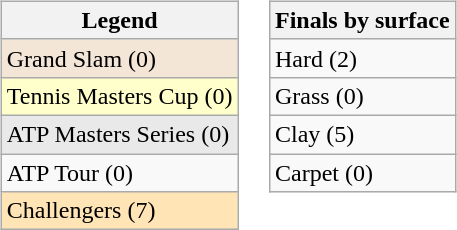<table>
<tr valign=top>
<td><br><table class=wikitable>
<tr>
<th>Legend</th>
</tr>
<tr style="background:#f3e6d7;">
<td>Grand Slam (0)</td>
</tr>
<tr style="background:#ffffcc;">
<td>Tennis Masters Cup (0)</td>
</tr>
<tr style="background:#e9e9e9;">
<td>ATP Masters Series (0)</td>
</tr>
<tr>
<td>ATP Tour (0)</td>
</tr>
<tr bgcolor=moccasin>
<td>Challengers (7)</td>
</tr>
</table>
</td>
<td><br><table class=wikitable>
<tr>
<th>Finals by surface</th>
</tr>
<tr>
<td>Hard (2)</td>
</tr>
<tr>
<td>Grass (0)</td>
</tr>
<tr>
<td>Clay (5)</td>
</tr>
<tr>
<td>Carpet (0)</td>
</tr>
</table>
</td>
</tr>
</table>
